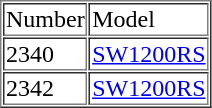<table border=1 cellspacing=1 cellpadding=1>
<tr>
<td>Number</td>
<td>Model</td>
</tr>
<tr>
<td>2340</td>
<td><a href='#'>SW1200RS</a></td>
</tr>
<tr>
<td>2342</td>
<td><a href='#'>SW1200RS</a></td>
</tr>
</table>
